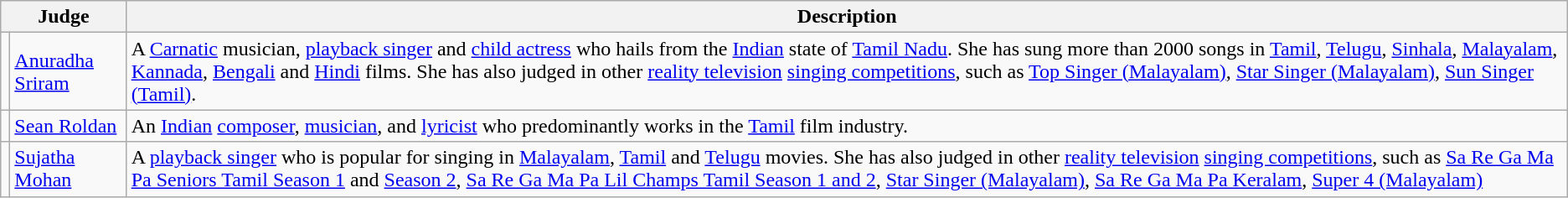<table class = "wikitable">
<tr>
<th scope="colgroup" colspan="2">Judge</th>
<th>Description</th>
</tr>
<tr>
<td></td>
<td><a href='#'>Anuradha Sriram</a></td>
<td>A <a href='#'>Carnatic</a> musician, <a href='#'>playback singer</a> and <a href='#'>child actress</a> who hails from the <a href='#'>Indian</a> state of <a href='#'>Tamil Nadu</a>. She has sung more than 2000 songs in <a href='#'>Tamil</a>, <a href='#'>Telugu</a>, <a href='#'>Sinhala</a>, <a href='#'>Malayalam</a>, <a href='#'>Kannada</a>, <a href='#'>Bengali</a> and <a href='#'>Hindi</a> films. She has also judged in other <a href='#'>reality television</a> <a href='#'>singing competitions</a>, such as <a href='#'>Top Singer (Malayalam)</a>, <a href='#'>Star Singer (Malayalam)</a>, <a href='#'>Sun Singer (Tamil)</a>.</td>
</tr>
<tr>
<td></td>
<td><a href='#'>Sean Roldan</a></td>
<td>An <a href='#'>Indian</a> <a href='#'>composer</a>, <a href='#'>musician</a>, and <a href='#'>lyricist</a> who predominantly works in the <a href='#'>Tamil</a> film industry.</td>
</tr>
<tr>
<td></td>
<td><a href='#'>Sujatha Mohan</a></td>
<td>A <a href='#'>playback singer</a> who is popular for singing in <a href='#'>Malayalam</a>, <a href='#'>Tamil</a> and <a href='#'>Telugu</a> movies. She has also judged in other <a href='#'>reality television</a> <a href='#'>singing competitions</a>, such as <a href='#'>Sa Re Ga Ma Pa Seniors Tamil Season 1</a> and <a href='#'>Season 2</a>, <a href='#'>Sa Re Ga Ma Pa Lil Champs Tamil Season 1 and 2</a>, <a href='#'>Star Singer (Malayalam)</a>, <a href='#'>Sa Re Ga Ma Pa Keralam</a>, <a href='#'>Super 4 (Malayalam)</a></td>
</tr>
</table>
